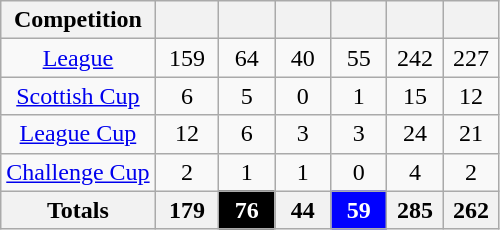<table class="wikitable">
<tr>
<th>Competition</th>
<th width=35></th>
<th width=30></th>
<th width=30></th>
<th width=30></th>
<th width=30></th>
<th width=30></th>
</tr>
<tr align="center">
<td><a href='#'>League</a></td>
<td>159</td>
<td>64</td>
<td>40</td>
<td>55</td>
<td>242</td>
<td>227</td>
</tr>
<tr align="center">
<td><a href='#'>Scottish Cup</a></td>
<td>6</td>
<td>5</td>
<td>0</td>
<td>1</td>
<td>15</td>
<td>12</td>
</tr>
<tr align="center">
<td><a href='#'>League Cup</a></td>
<td>12</td>
<td>6</td>
<td>3</td>
<td>3</td>
<td>24</td>
<td>21</td>
</tr>
<tr align="center">
<td><a href='#'>Challenge Cup</a></td>
<td>2</td>
<td>1</td>
<td>1</td>
<td>0</td>
<td>4</td>
<td>2</td>
</tr>
<tr>
<th>Totals</th>
<th>179</th>
<th style="text-align:center; color:white; background:black;">76</th>
<th>44</th>
<th style="text-align:center; color:white; background:blue;">59</th>
<th>285</th>
<th>262</th>
</tr>
</table>
